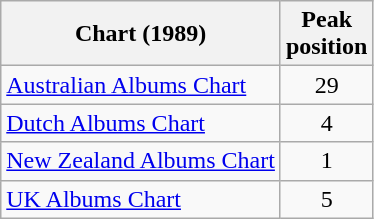<table class="wikitable sortable">
<tr>
<th>Chart (1989)</th>
<th>Peak<br>position</th>
</tr>
<tr>
<td><a href='#'>Australian Albums Chart</a></td>
<td style="text-align:center;">29</td>
</tr>
<tr>
<td><a href='#'>Dutch Albums Chart</a></td>
<td style="text-align:center;">4</td>
</tr>
<tr>
<td><a href='#'>New Zealand Albums Chart</a></td>
<td style="text-align:center;">1</td>
</tr>
<tr>
<td><a href='#'>UK Albums Chart</a></td>
<td align="center">5</td>
</tr>
</table>
